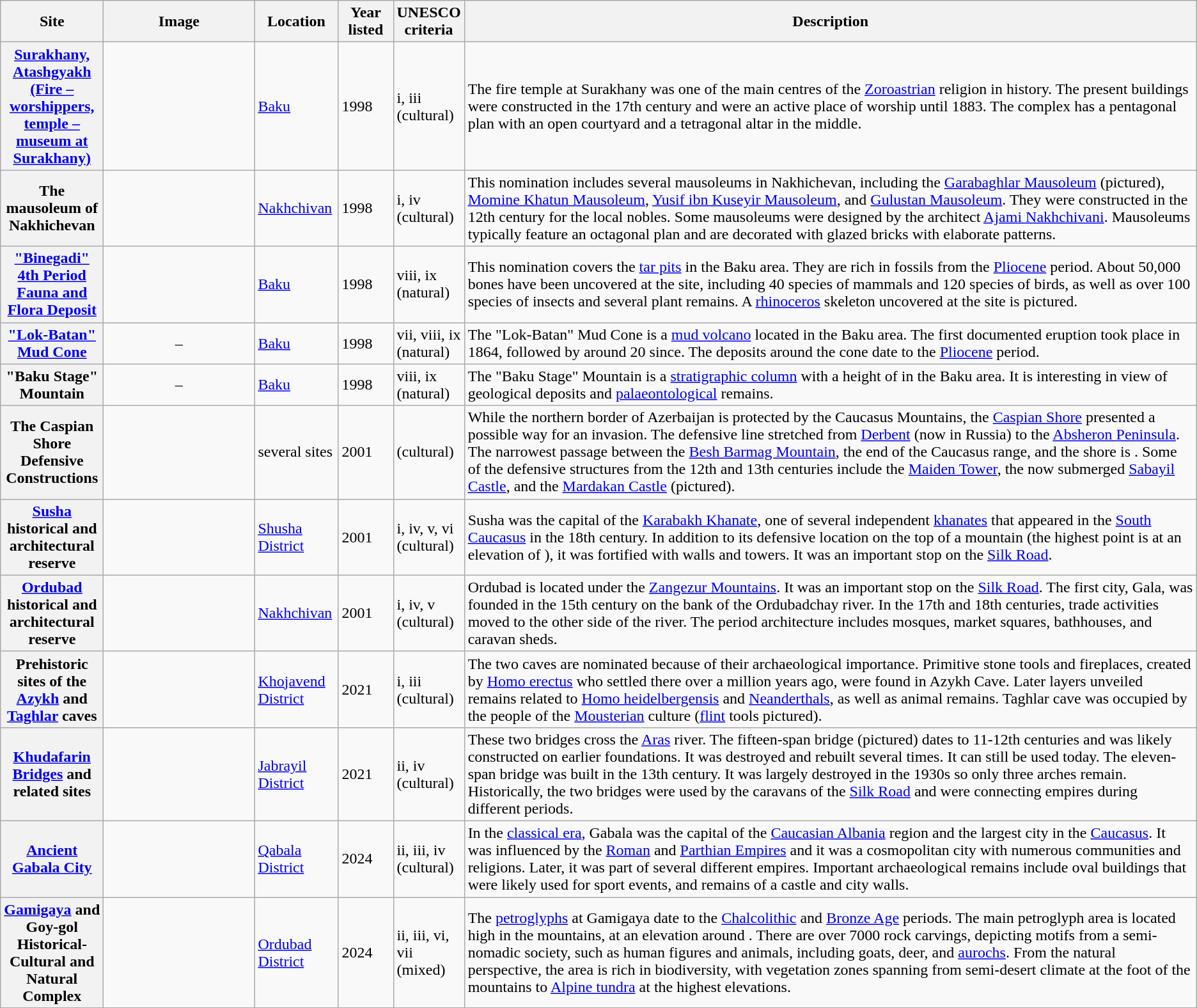<table class="wikitable sortable plainrowheaders">
<tr>
<th style="width:100px;" scope="col">Site</th>
<th class="unsortable" style="width:150px;" scope="col">Image</th>
<th style="width:80px;" scope="col">Location</th>
<th style="width:50px;" scope="col">Year listed</th>
<th style="width:60px;" scope="col">UNESCO criteria</th>
<th scope="col" class="unsortable">Description</th>
</tr>
<tr>
<th scope="row"><a href='#'>Surakhany, Atashgyakh (Fire – worshippers, temple – museum at Surakhany)</a></th>
<td></td>
<td><a href='#'>Baku</a></td>
<td>1998</td>
<td>i, iii (cultural)</td>
<td>The fire temple at Surakhany was one of the main centres of the <a href='#'>Zoroastrian</a> religion in history. The present buildings were constructed in the 17th century and were an active place of worship until 1883. The complex has a pentagonal plan with an open courtyard and a tetragonal altar in the middle.</td>
</tr>
<tr>
<th scope="row">The mausoleum of Nakhichevan</th>
<td></td>
<td><a href='#'>Nakhchivan</a></td>
<td>1998</td>
<td>i, iv (cultural)</td>
<td>This nomination includes several mausoleums in Nakhichevan, including the <a href='#'>Garabaghlar Mausoleum</a> (pictured), <a href='#'>Momine Khatun Mausoleum</a>, <a href='#'>Yusif ibn Kuseyir Mausoleum</a>, and <a href='#'>Gulustan Mausoleum</a>. They were constructed in the 12th century for the local nobles. Some mausoleums were designed by the architect <a href='#'>Ajami Nakhchivani</a>. Mausoleums typically feature an octagonal plan and are decorated with glazed bricks with elaborate patterns.</td>
</tr>
<tr>
<th scope="row"><a href='#'>"Binegadi" 4th Period Fauna and Flora Deposit</a></th>
<td></td>
<td><a href='#'>Baku</a></td>
<td>1998</td>
<td>viii, ix (natural)</td>
<td>This nomination covers the <a href='#'>tar pits</a> in the Baku area. They are rich in fossils from the <a href='#'>Pliocene</a> period. About 50,000 bones have been uncovered at the site, including 40 species of mammals and 120 species of birds, as well as over 100 species of insects and several plant remains. A <a href='#'>rhinoceros</a> skeleton uncovered at the site is pictured.</td>
</tr>
<tr>
<th scope="row"><a href='#'>"Lok-Batan" Mud Cone</a></th>
<td align=center>–</td>
<td><a href='#'>Baku</a></td>
<td>1998</td>
<td>vii, viii, ix (natural)</td>
<td>The "Lok-Batan" Mud Cone is a <a href='#'>mud volcano</a> located in the Baku area. The first documented eruption took place in 1864, followed by around 20 since. The deposits around the cone date to the <a href='#'>Pliocene</a> period.</td>
</tr>
<tr>
<th scope="row">"Baku Stage" Mountain</th>
<td align=center>–</td>
<td><a href='#'>Baku</a></td>
<td>1998</td>
<td>viii, ix (natural)</td>
<td>The "Baku Stage" Mountain is a <a href='#'>stratigraphic column</a> with a height of  in the Baku area. It is interesting in view of geological deposits and <a href='#'>palaeontological</a> remains.</td>
</tr>
<tr>
<th scope="row">The Caspian Shore Defensive Constructions</th>
<td></td>
<td>several sites</td>
<td>2001</td>
<td>(cultural)</td>
<td>While the northern border of Azerbaijan is protected by the Caucasus Mountains, the <a href='#'>Caspian Shore</a> presented a possible way for an invasion. The defensive line stretched from <a href='#'>Derbent</a> (now in Russia) to the <a href='#'>Absheron Peninsula</a>. The narrowest passage between the <a href='#'>Besh Barmag Mountain</a>, the end of the Caucasus range, and the shore is . Some of the defensive structures from the 12th and 13th centuries include the <a href='#'>Maiden Tower</a>, the now submerged <a href='#'>Sabayil Castle</a>, and the <a href='#'>Mardakan Castle</a> (pictured).</td>
</tr>
<tr>
<th scope="row"><a href='#'>Susha</a> historical and architectural reserve</th>
<td></td>
<td><a href='#'>Shusha District</a></td>
<td>2001</td>
<td>i, iv, v, vi (cultural)</td>
<td>Susha was the capital of the <a href='#'>Karabakh Khanate</a>, one of several independent <a href='#'>khanates</a> that appeared in the <a href='#'>South Caucasus</a> in the 18th century. In addition to its defensive location on the top of a mountain (the highest point is at an elevation of ), it was fortified with walls and towers. It was an important stop on the <a href='#'>Silk Road</a>.</td>
</tr>
<tr>
<th scope="row"><a href='#'>Ordubad</a> historical and architectural reserve</th>
<td></td>
<td><a href='#'>Nakhchivan</a></td>
<td>2001</td>
<td>i, iv, v (cultural)</td>
<td>Ordubad is located under the <a href='#'>Zangezur Mountains</a>. It was an important stop on the <a href='#'>Silk Road</a>. The first city, Gala, was founded in the 15th century on the bank of the Ordubadchay river. In the 17th and 18th centuries, trade activities moved to the other side of the river. The period architecture includes mosques, market squares, bathhouses, and caravan sheds.</td>
</tr>
<tr>
<th scope="row">Prehistoric sites of the <a href='#'>Azykh</a> and <a href='#'>Taghlar</a> caves</th>
<td></td>
<td><a href='#'>Khojavend District</a></td>
<td>2021</td>
<td>i, iii (cultural)</td>
<td>The two caves are nominated because of their archaeological importance. Primitive stone tools and fireplaces, created by <a href='#'>Homo erectus</a> who settled there over a million years ago, were found in Azykh Cave. Later layers unveiled remains related to <a href='#'>Homo heidelbergensis</a> and <a href='#'>Neanderthals</a>, as well as animal remains. Taghlar cave was occupied by the people of the <a href='#'>Mousterian</a> culture (<a href='#'>flint</a> tools pictured).</td>
</tr>
<tr>
<th scope="row"><a href='#'>Khudafarin Bridges</a> and related sites</th>
<td></td>
<td><a href='#'>Jabrayil District</a></td>
<td>2021</td>
<td>ii, iv (cultural)</td>
<td>These two bridges cross the <a href='#'>Aras</a> river. The fifteen-span bridge (pictured) dates to 11-12th centuries and was likely constructed on earlier foundations. It was destroyed and rebuilt several times. It can still be used today. The eleven-span bridge was built in the 13th century. It was largely destroyed in the 1930s so only three arches remain. Historically, the two bridges were used by the caravans of the <a href='#'>Silk Road</a> and were connecting empires during different periods.</td>
</tr>
<tr>
<th scope="row"><a href='#'>Ancient Gabala City</a></th>
<td></td>
<td><a href='#'>Qabala District</a></td>
<td>2024</td>
<td>ii, iii, iv (cultural)</td>
<td>In the <a href='#'>classical era</a>, Gabala was the capital of the <a href='#'>Caucasian Albania</a> region and the largest city in the <a href='#'>Caucasus</a>. It was influenced by the <a href='#'>Roman</a> and <a href='#'>Parthian Empires</a> and it was a cosmopolitan city with numerous communities and religions. Later, it was part of several different empires. Important archaeological remains include oval buildings that were likely used for sport events, and remains of a castle and city walls.</td>
</tr>
<tr>
<th scope="row"><a href='#'>Gamigaya</a> and Goy-gol Historical-Cultural and Natural Complex</th>
<td></td>
<td><a href='#'>Ordubad District</a></td>
<td>2024</td>
<td>ii, iii, vi, vii (mixed)</td>
<td>The <a href='#'>petroglyphs</a> at Gamigaya date to the <a href='#'>Chalcolithic</a> and <a href='#'>Bronze Age</a> periods. The main petroglyph area is located high in the mountains, at an elevation around . There are over 7000 rock carvings, depicting motifs from a semi-nomadic society, such as human figures and animals, including goats, deer, and <a href='#'>aurochs</a>. From the natural perspective, the area is rich in biodiversity, with vegetation zones spanning from semi-desert climate at the foot of the mountains to <a href='#'>Alpine tundra</a> at the highest elevations.</td>
</tr>
<tr>
</tr>
</table>
